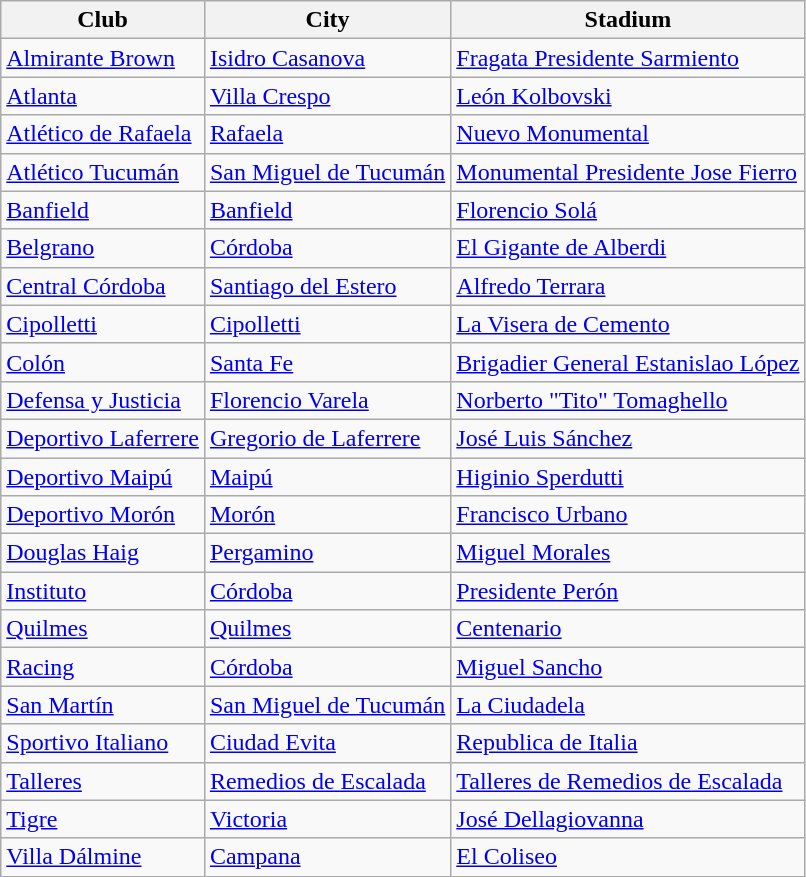<table class="wikitable sortable">
<tr>
<th>Club</th>
<th>City</th>
<th>Stadium</th>
</tr>
<tr>
<td><a href='#'>Almirante Brown</a></td>
<td><a href='#'>Isidro Casanova</a></td>
<td><a href='#'>Fragata Presidente Sarmiento</a></td>
</tr>
<tr>
<td><a href='#'>Atlanta</a></td>
<td><a href='#'>Villa Crespo</a></td>
<td><a href='#'>León Kolbovski</a></td>
</tr>
<tr>
<td><a href='#'>Atlético de Rafaela</a></td>
<td><a href='#'>Rafaela</a></td>
<td><a href='#'>Nuevo Monumental</a></td>
</tr>
<tr>
<td><a href='#'>Atlético Tucumán</a></td>
<td><a href='#'>San Miguel de Tucumán</a></td>
<td><a href='#'>Monumental Presidente Jose Fierro</a></td>
</tr>
<tr>
<td><a href='#'>Banfield</a></td>
<td><a href='#'>Banfield</a></td>
<td><a href='#'>Florencio Solá</a></td>
</tr>
<tr>
<td><a href='#'>Belgrano</a></td>
<td><a href='#'>Córdoba</a></td>
<td><a href='#'>El Gigante de Alberdi</a></td>
</tr>
<tr>
<td><a href='#'>Central Córdoba</a></td>
<td><a href='#'>Santiago del Estero</a></td>
<td><a href='#'>Alfredo Terrara</a></td>
</tr>
<tr>
<td><a href='#'>Cipolletti</a></td>
<td><a href='#'>Cipolletti</a></td>
<td><a href='#'>La Visera de Cemento</a></td>
</tr>
<tr>
<td><a href='#'>Colón</a></td>
<td><a href='#'>Santa Fe</a></td>
<td><a href='#'>Brigadier General Estanislao López</a></td>
</tr>
<tr>
<td><a href='#'>Defensa y Justicia</a></td>
<td><a href='#'>Florencio Varela</a></td>
<td><a href='#'>Norberto "Tito" Tomaghello</a></td>
</tr>
<tr>
<td><a href='#'>Deportivo Laferrere</a></td>
<td><a href='#'>Gregorio de Laferrere</a></td>
<td><a href='#'>José Luis Sánchez</a></td>
</tr>
<tr>
<td><a href='#'>Deportivo Maipú</a></td>
<td><a href='#'>Maipú</a></td>
<td><a href='#'>Higinio Sperdutti</a></td>
</tr>
<tr>
<td><a href='#'>Deportivo Morón</a></td>
<td><a href='#'>Morón</a></td>
<td><a href='#'>Francisco Urbano</a></td>
</tr>
<tr>
<td><a href='#'>Douglas Haig</a></td>
<td><a href='#'>Pergamino</a></td>
<td><a href='#'>Miguel Morales</a></td>
</tr>
<tr>
<td><a href='#'>Instituto</a></td>
<td><a href='#'>Córdoba</a></td>
<td><a href='#'>Presidente Perón</a></td>
</tr>
<tr>
<td><a href='#'>Quilmes</a></td>
<td><a href='#'>Quilmes</a></td>
<td><a href='#'>Centenario</a></td>
</tr>
<tr>
<td><a href='#'>Racing</a></td>
<td><a href='#'>Córdoba</a></td>
<td><a href='#'>Miguel Sancho</a></td>
</tr>
<tr>
<td><a href='#'>San Martín</a></td>
<td><a href='#'>San Miguel de Tucumán</a></td>
<td><a href='#'>La Ciudadela</a></td>
</tr>
<tr>
<td><a href='#'>Sportivo Italiano</a></td>
<td><a href='#'>Ciudad Evita</a></td>
<td><a href='#'>Republica de Italia</a></td>
</tr>
<tr>
<td><a href='#'>Talleres</a></td>
<td><a href='#'>Remedios de Escalada</a></td>
<td><a href='#'>Talleres de Remedios de Escalada</a></td>
</tr>
<tr>
<td><a href='#'>Tigre</a></td>
<td><a href='#'>Victoria</a></td>
<td><a href='#'>José Dellagiovanna</a></td>
</tr>
<tr>
<td><a href='#'>Villa Dálmine</a></td>
<td><a href='#'>Campana</a></td>
<td><a href='#'>El Coliseo</a></td>
</tr>
</table>
